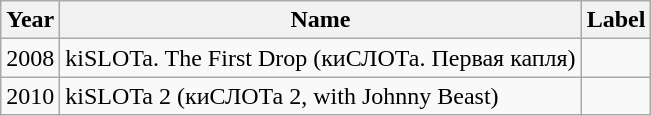<table class="wikitable">
<tr>
<th>Year</th>
<th>Name</th>
<th>Label</th>
</tr>
<tr>
<td>2008</td>
<td>kiSLOTa. The First Drop (киСЛОТа. Первая капля)</td>
<td></td>
</tr>
<tr>
<td>2010</td>
<td>kiSLOTa 2 (киСЛОТа 2, with Johnny Beast)</td>
</tr>
</table>
